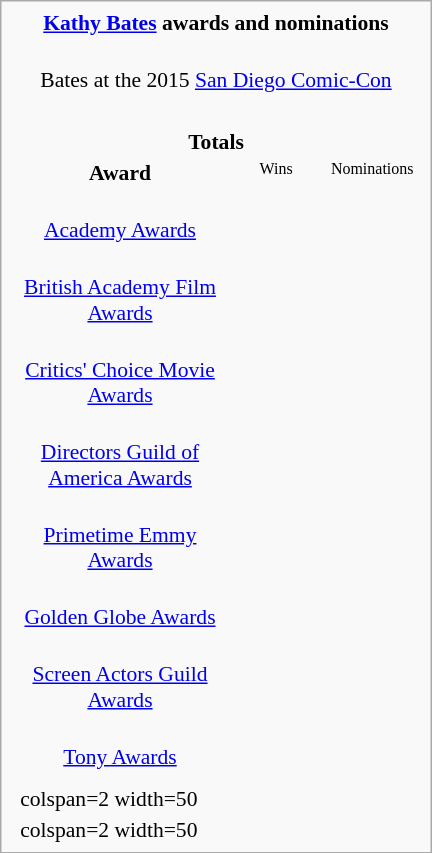<table class=infobox style="width:20em; text-align:left; font-size:90%; vertical-align:middle; background-color:#white">
<tr>
<th colspan=2 style="text-align: center;"><strong><a href='#'>Kathy Bates</a> awards and nominations</strong></th>
</tr>
<tr>
<td colspan=3 style="text-align:center"><br>Bates at the 2015 <a href='#'>San Diego Comic-Con</a></td>
</tr>
<tr>
<td colspan=3><br><table class="collapsible collapsed" width=100%>
<tr>
<th colspan=3 style="background-color#d9e8ff; text-align: center;">Totals</th>
</tr>
<tr style="background-color#d9e8ff; text-align:center">
<th style="vertical-align:middle; text-align: center;">Award</th>
<td style="background#cceecc; text-align: center; font-size:8pt" width=60px>Wins</td>
<td style="background#eecccc; text-align: center; font-size:8pt" width=60px>Nominations</td>
</tr>
<tr>
<td align=center><br><a href='#'>Academy Awards</a></td>
<td></td>
<td></td>
</tr>
<tr>
<td align=center><br><a href='#'>British Academy Film Awards</a></td>
<td></td>
<td></td>
</tr>
<tr>
<td align=center><br><a href='#'>Critics' Choice Movie Awards</a></td>
<td></td>
<td></td>
</tr>
<tr>
<td align=center><br><a href='#'>Directors Guild of America Awards</a></td>
<td></td>
<td></td>
</tr>
<tr>
<td align=center><br><a href='#'>Primetime Emmy Awards</a></td>
<td></td>
<td></td>
</tr>
<tr>
<td align=center><br><a href='#'>Golden Globe Awards</a></td>
<td></td>
<td></td>
</tr>
<tr>
<td align=center><br><a href='#'>Screen Actors Guild Awards</a></td>
<td></td>
<td></td>
</tr>
<tr>
<td align=center><br><a href='#'>Tony Awards</a></td>
<td></td>
<td></td>
</tr>
<tr>
</tr>
</table>
</td>
</tr>
<tr style="background-color#d9e8ff">
</tr>
<tr>
<td></td>
<td>colspan=2 width=50 </td>
</tr>
<tr>
<td></td>
<td>colspan=2 width=50 </td>
</tr>
</table>
